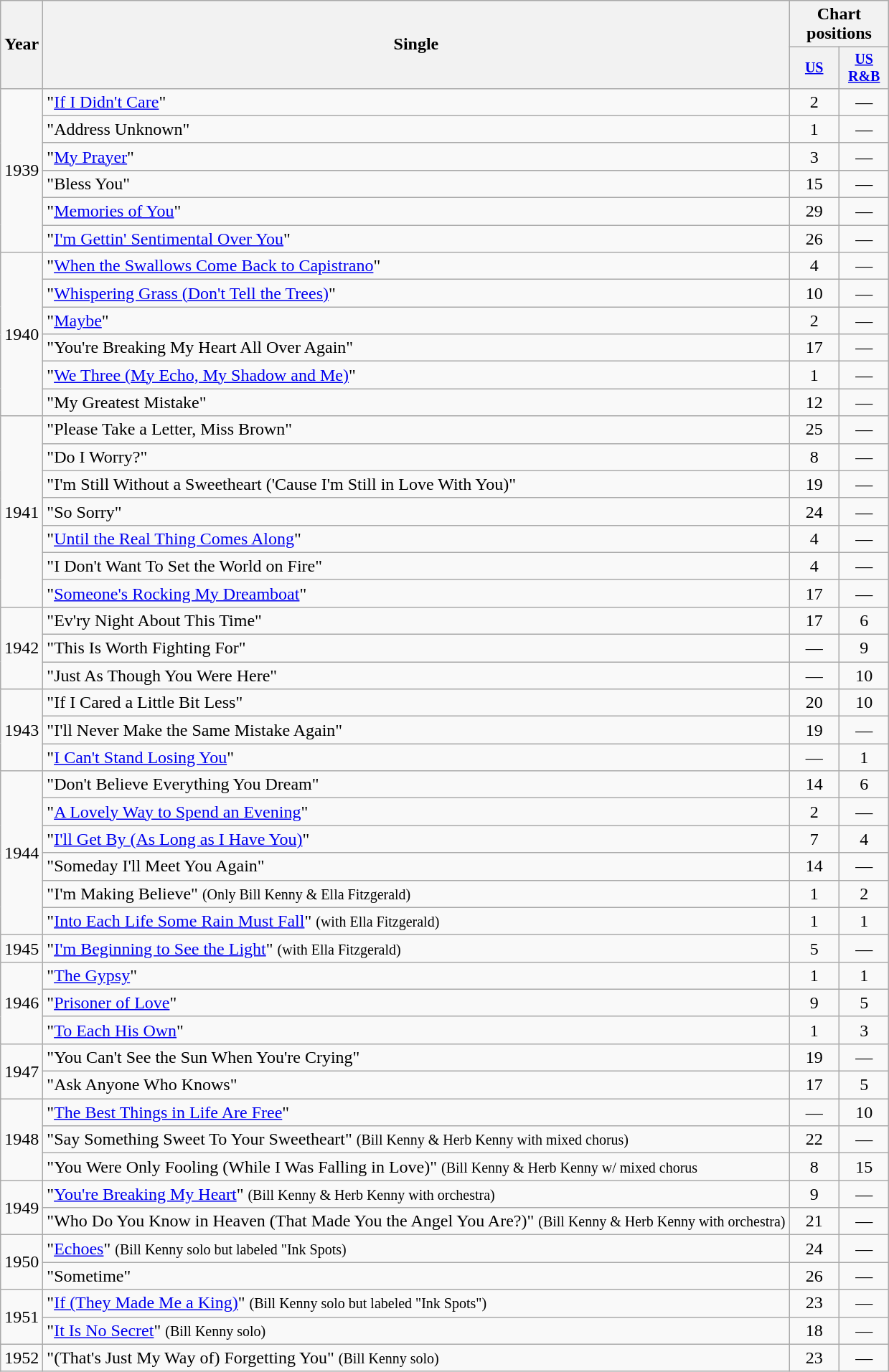<table class="wikitable" style="text-align:center;">
<tr>
<th rowspan="2">Year</th>
<th rowspan="2">Single</th>
<th colspan="5">Chart positions</th>
</tr>
<tr style="font-size:smaller;">
<th style="width:40px;"><a href='#'>US</a></th>
<th style="width:40px;"><a href='#'>US<br>R&B</a></th>
</tr>
<tr>
<td rowspan="6">1939</td>
<td style="text-align:left;">"<a href='#'>If I Didn't Care</a>"</td>
<td>2</td>
<td>—</td>
</tr>
<tr>
<td style="text-align:left;">"Address Unknown"</td>
<td>1</td>
<td>—</td>
</tr>
<tr>
<td style="text-align:left;">"<a href='#'>My Prayer</a>"</td>
<td>3</td>
<td>—</td>
</tr>
<tr>
<td style="text-align:left;">"Bless You"</td>
<td>15</td>
<td>—</td>
</tr>
<tr>
<td style="text-align:left;">"<a href='#'>Memories of You</a>"</td>
<td>29</td>
<td>—</td>
</tr>
<tr>
<td style="text-align:left;">"<a href='#'>I'm Gettin' Sentimental Over You</a>"</td>
<td>26</td>
<td>—</td>
</tr>
<tr>
<td rowspan="6">1940</td>
<td style="text-align:left;">"<a href='#'>When the Swallows Come Back to Capistrano</a>"</td>
<td>4</td>
<td>—</td>
</tr>
<tr>
<td style="text-align:left;">"<a href='#'>Whispering Grass (Don't Tell the Trees)</a>"</td>
<td>10</td>
<td>—</td>
</tr>
<tr>
<td style="text-align:left;">"<a href='#'>Maybe</a>"</td>
<td>2</td>
<td>—</td>
</tr>
<tr>
<td style="text-align:left;">"You're Breaking My Heart All Over Again"</td>
<td>17</td>
<td>—</td>
</tr>
<tr>
<td style="text-align:left;">"<a href='#'>We Three (My Echo, My Shadow and Me)</a>"</td>
<td>1</td>
<td>—</td>
</tr>
<tr>
<td style="text-align:left;">"My Greatest Mistake"</td>
<td>12</td>
<td>—</td>
</tr>
<tr>
<td rowspan="7">1941</td>
<td style="text-align:left;">"Please Take a Letter, Miss Brown"</td>
<td>25</td>
<td>—</td>
</tr>
<tr>
<td style="text-align:left;">"Do I Worry?"</td>
<td>8</td>
<td>—</td>
</tr>
<tr>
<td style="text-align:left;">"I'm Still Without a Sweetheart ('Cause I'm Still in Love With You)"</td>
<td>19</td>
<td>—</td>
</tr>
<tr>
<td style="text-align:left;">"So Sorry"</td>
<td>24</td>
<td>—</td>
</tr>
<tr>
<td style="text-align:left;">"<a href='#'>Until the Real Thing Comes Along</a>"</td>
<td>4</td>
<td>—</td>
</tr>
<tr>
<td style="text-align:left;">"I Don't Want To Set the World on Fire"</td>
<td>4</td>
<td>—</td>
</tr>
<tr>
<td style="text-align:left;">"<a href='#'>Someone's Rocking My Dreamboat</a>"</td>
<td>17</td>
<td>—</td>
</tr>
<tr>
<td rowspan="3">1942</td>
<td style="text-align:left;">"Ev'ry Night About This Time"</td>
<td>17</td>
<td>6</td>
</tr>
<tr>
<td style="text-align:left;">"This Is Worth Fighting For"</td>
<td>—</td>
<td>9</td>
</tr>
<tr>
<td style="text-align:left;">"Just As Though You Were Here"</td>
<td>—</td>
<td>10</td>
</tr>
<tr>
<td rowspan="3">1943</td>
<td style="text-align:left;">"If I Cared a Little Bit Less"</td>
<td>20</td>
<td>10</td>
</tr>
<tr>
<td style="text-align:left;">"I'll Never Make the Same Mistake Again"</td>
<td>19</td>
<td>—</td>
</tr>
<tr>
<td style="text-align:left;">"<a href='#'>I Can't Stand Losing You</a>"</td>
<td>—</td>
<td>1</td>
</tr>
<tr>
<td rowspan="6">1944</td>
<td style="text-align:left;">"Don't Believe Everything You Dream"</td>
<td>14</td>
<td>6</td>
</tr>
<tr>
<td style="text-align:left;">"<a href='#'>A Lovely Way to Spend an Evening</a>"</td>
<td>2</td>
<td>—</td>
</tr>
<tr>
<td style="text-align:left;">"<a href='#'>I'll Get By (As Long as I Have You)</a>"</td>
<td>7</td>
<td>4</td>
</tr>
<tr>
<td style="text-align:left;">"Someday I'll Meet You Again"</td>
<td>14</td>
<td>—</td>
</tr>
<tr>
<td style="text-align:left;">"I'm Making Believe" <small>(Only Bill Kenny & Ella Fitzgerald)</small></td>
<td>1</td>
<td>2</td>
</tr>
<tr>
<td style="text-align:left;">"<a href='#'>Into Each Life Some Rain Must Fall</a>" <small>(with Ella Fitzgerald)</small></td>
<td>1</td>
<td>1</td>
</tr>
<tr>
<td>1945</td>
<td style="text-align:left;">"<a href='#'>I'm Beginning to See the Light</a>" <small>(with Ella Fitzgerald)</small></td>
<td>5</td>
<td>—</td>
</tr>
<tr>
<td rowspan="3">1946</td>
<td style="text-align:left;">"<a href='#'>The Gypsy</a>"</td>
<td>1</td>
<td>1</td>
</tr>
<tr>
<td style="text-align:left;">"<a href='#'>Prisoner of Love</a>"</td>
<td>9</td>
<td>5</td>
</tr>
<tr>
<td style="text-align:left;">"<a href='#'>To Each His Own</a>"</td>
<td>1</td>
<td>3</td>
</tr>
<tr>
<td rowspan="2">1947</td>
<td style="text-align:left;">"You Can't See the Sun When You're Crying"</td>
<td>19</td>
<td>—</td>
</tr>
<tr>
<td style="text-align:left;">"Ask Anyone Who Knows"</td>
<td>17</td>
<td>5</td>
</tr>
<tr>
<td rowspan="3">1948</td>
<td style="text-align:left;">"<a href='#'>The Best Things in Life Are Free</a>"</td>
<td>—</td>
<td>10</td>
</tr>
<tr>
<td style="text-align:left;">"Say Something Sweet To Your Sweetheart" <small>(Bill Kenny & Herb Kenny with mixed chorus)</small></td>
<td>22</td>
<td>—</td>
</tr>
<tr>
<td style="text-align:left;">"You Were Only Fooling (While I Was Falling in Love)" <small>(Bill Kenny & Herb Kenny w/ mixed chorus</small></td>
<td>8</td>
<td>15</td>
</tr>
<tr>
<td rowspan="2">1949</td>
<td style="text-align:left;">"<a href='#'>You're Breaking My Heart</a>" <small>(Bill Kenny & Herb Kenny with orchestra)</small></td>
<td>9</td>
<td>—</td>
</tr>
<tr>
<td style="text-align:left;">"Who Do You Know in Heaven (That Made You the Angel You Are?)" <small> (Bill Kenny & Herb Kenny with orchestra)</small></td>
<td>21</td>
<td>—</td>
</tr>
<tr>
<td rowspan="2">1950</td>
<td style="text-align:left;">"<a href='#'>Echoes</a>" <small> (Bill Kenny solo but labeled "Ink Spots)</small></td>
<td>24</td>
<td>—</td>
</tr>
<tr>
<td style="text-align:left;">"Sometime"</td>
<td>26</td>
<td>—</td>
</tr>
<tr>
<td rowspan="2">1951</td>
<td style="text-align:left;">"<a href='#'>If (They Made Me a King)</a>" <small>(Bill Kenny solo but labeled "Ink Spots")</small></td>
<td>23</td>
<td>—</td>
</tr>
<tr>
<td style="text-align:left;">"<a href='#'>It Is No Secret</a>" <small>(Bill Kenny solo)</small></td>
<td>18</td>
<td>—</td>
</tr>
<tr>
<td>1952</td>
<td style="text-align:left;">"(That's Just My Way of) Forgetting You" <small>(Bill Kenny solo)</small></td>
<td>23</td>
<td>—</td>
</tr>
</table>
